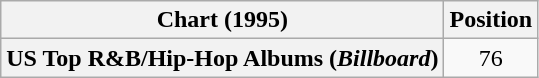<table class="wikitable plainrowheaders" style="text-align:center">
<tr>
<th scope="col">Chart (1995)</th>
<th scope="col">Position</th>
</tr>
<tr>
<th scope="row">US Top R&B/Hip-Hop Albums (<em>Billboard</em>)</th>
<td>76</td>
</tr>
</table>
